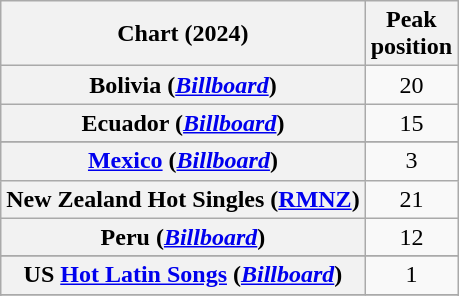<table class="wikitable sortable plainrowheaders" style="text-align:center">
<tr>
<th scope="col">Chart (2024)</th>
<th scope="col">Peak<br>position</th>
</tr>
<tr>
<th scope="row">Bolivia (<em><a href='#'>Billboard</a></em>)</th>
<td>20</td>
</tr>
<tr>
<th scope="row">Ecuador (<em><a href='#'>Billboard</a></em>)</th>
<td>15</td>
</tr>
<tr>
</tr>
<tr>
<th scope="row"><a href='#'>Mexico</a> (<em><a href='#'>Billboard</a></em>)</th>
<td>3</td>
</tr>
<tr>
<th scope="row">New Zealand Hot Singles (<a href='#'>RMNZ</a>)</th>
<td>21</td>
</tr>
<tr>
<th scope="row">Peru (<em><a href='#'>Billboard</a></em>)</th>
<td>12</td>
</tr>
<tr>
</tr>
<tr>
<th scope="row">US <a href='#'>Hot Latin Songs</a> (<em><a href='#'>Billboard</a></em>)</th>
<td>1</td>
</tr>
<tr>
</tr>
<tr>
</tr>
<tr>
</tr>
</table>
